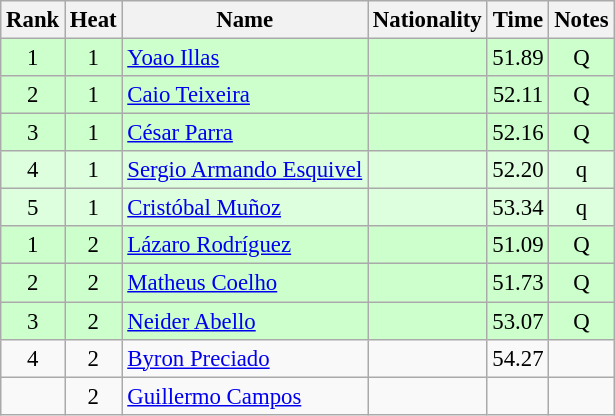<table class="wikitable sortable" style="text-align:center; font-size:95%">
<tr>
<th>Rank</th>
<th>Heat</th>
<th>Name</th>
<th>Nationality</th>
<th>Time</th>
<th>Notes</th>
</tr>
<tr bgcolor=ccffcc>
<td>1</td>
<td>1</td>
<td align=left><a href='#'>Yoao Illas</a></td>
<td align=left></td>
<td>51.89</td>
<td>Q</td>
</tr>
<tr bgcolor=ccffcc>
<td>2</td>
<td>1</td>
<td align=left><a href='#'>Caio Teixeira</a></td>
<td align=left></td>
<td>52.11</td>
<td>Q</td>
</tr>
<tr bgcolor=ccffcc>
<td>3</td>
<td>1</td>
<td align=left><a href='#'>César Parra</a></td>
<td align=left></td>
<td>52.16</td>
<td>Q</td>
</tr>
<tr bgcolor=ddffdd>
<td>4</td>
<td>1</td>
<td align=left><a href='#'>Sergio Armando Esquivel</a></td>
<td align=left></td>
<td>52.20</td>
<td>q</td>
</tr>
<tr bgcolor=ddffdd>
<td>5</td>
<td>1</td>
<td align=left><a href='#'>Cristóbal Muñoz</a></td>
<td align=left></td>
<td>53.34</td>
<td>q</td>
</tr>
<tr bgcolor=ccffcc>
<td>1</td>
<td>2</td>
<td align=left><a href='#'>Lázaro Rodríguez</a></td>
<td align=left></td>
<td>51.09</td>
<td>Q</td>
</tr>
<tr bgcolor=ccffcc>
<td>2</td>
<td>2</td>
<td align=left><a href='#'>Matheus Coelho</a></td>
<td align=left></td>
<td>51.73</td>
<td>Q</td>
</tr>
<tr bgcolor=ccffcc>
<td>3</td>
<td>2</td>
<td align=left><a href='#'>Neider Abello</a></td>
<td align=left></td>
<td>53.07</td>
<td>Q</td>
</tr>
<tr>
<td>4</td>
<td>2</td>
<td align=left><a href='#'>Byron Preciado</a></td>
<td align=left></td>
<td>54.27</td>
<td></td>
</tr>
<tr>
<td></td>
<td>2</td>
<td align=left><a href='#'>Guillermo Campos</a></td>
<td align=left></td>
<td></td>
<td></td>
</tr>
</table>
